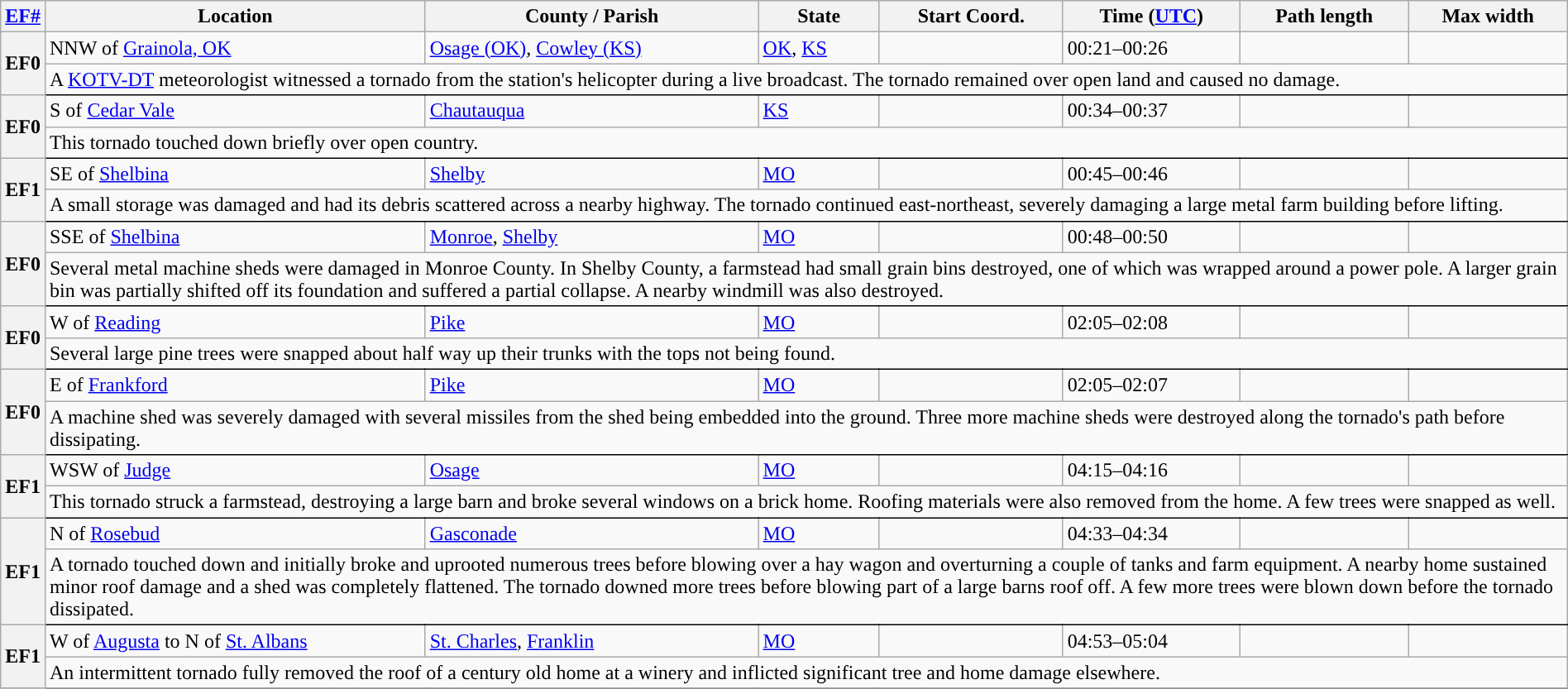<table class="wikitable sortable" style="width:100%;">
<tr>
<th scope="col" width="2%" align="center"><a href='#'>EF#</a></th>
<th scope="col" align="center" class="unsortable">Location</th>
<th scope="col" align="center" class="unsortable">County / Parish</th>
<th scope="col" align="center">State</th>
<th scope="col" align="center">Start Coord.</th>
<th scope="col" align="center">Time (<a href='#'>UTC</a>)</th>
<th scope="col" align="center">Path length</th>
<th scope="col" align="center">Max width</th>
</tr>
<tr>
<th scope="row" rowspan="2" style="background-color:#">EF0</th>
<td>NNW of <a href='#'>Grainola, OK</a></td>
<td><a href='#'>Osage (OK)</a>, <a href='#'>Cowley (KS)</a></td>
<td><a href='#'>OK</a>, <a href='#'>KS</a></td>
<td></td>
<td>00:21–00:26</td>
<td></td>
<td></td>
</tr>
<tr class="expand-child">
<td colspan="8" style=" border-bottom: 1px solid black;">A <a href='#'>KOTV-DT</a> meteorologist witnessed a tornado from the station's helicopter during a live broadcast. The tornado remained over open land and caused no damage.</td>
</tr>
<tr>
<th scope="row" rowspan="2" style="background-color:#">EF0</th>
<td>S of <a href='#'>Cedar Vale</a></td>
<td><a href='#'>Chautauqua</a></td>
<td><a href='#'>KS</a></td>
<td></td>
<td>00:34–00:37</td>
<td></td>
<td></td>
</tr>
<tr class="expand-child">
<td colspan="8" style=" border-bottom: 1px solid black;">This tornado touched down briefly over open country.</td>
</tr>
<tr>
<th scope="row" rowspan="2" style="background-color:#">EF1</th>
<td>SE of <a href='#'>Shelbina</a></td>
<td><a href='#'>Shelby</a></td>
<td><a href='#'>MO</a></td>
<td></td>
<td>00:45–00:46</td>
<td></td>
<td></td>
</tr>
<tr class="expand-child">
<td colspan="8" style=" border-bottom: 1px solid black;">A small storage was damaged and had its debris scattered across a nearby highway. The tornado continued east-northeast, severely damaging a large metal farm building before lifting.</td>
</tr>
<tr>
<th scope="row" rowspan="2" style="background-color:#">EF0</th>
<td>SSE of <a href='#'>Shelbina</a></td>
<td><a href='#'>Monroe</a>, <a href='#'>Shelby</a></td>
<td><a href='#'>MO</a></td>
<td></td>
<td>00:48–00:50</td>
<td></td>
<td></td>
</tr>
<tr class="expand-child">
<td colspan="8" style=" border-bottom: 1px solid black;">Several metal machine sheds were damaged in Monroe County. In Shelby County, a farmstead had small grain bins destroyed, one of which was wrapped around a power pole. A larger grain bin was partially shifted off its foundation and suffered a partial collapse. A nearby windmill was also destroyed.</td>
</tr>
<tr>
<th scope="row" rowspan="2" style="background-color:#">EF0</th>
<td>W of <a href='#'>Reading</a></td>
<td><a href='#'>Pike</a></td>
<td><a href='#'>MO</a></td>
<td></td>
<td>02:05–02:08</td>
<td></td>
<td></td>
</tr>
<tr class="expand-child">
<td colspan="8" style=" border-bottom: 1px solid black;">Several large pine trees were snapped about half way up their trunks with the tops not being found.</td>
</tr>
<tr>
<th scope="row" rowspan="2" style="background-color:#">EF0</th>
<td>E of <a href='#'>Frankford</a></td>
<td><a href='#'>Pike</a></td>
<td><a href='#'>MO</a></td>
<td></td>
<td>02:05–02:07</td>
<td></td>
<td></td>
</tr>
<tr class="expand-child">
<td colspan="8" style=" border-bottom: 1px solid black;">A machine shed was severely damaged with several missiles from the shed being embedded into the ground. Three more machine sheds were destroyed along the tornado's path before dissipating.</td>
</tr>
<tr>
<th scope="row" rowspan="2" style="background-color:#">EF1</th>
<td>WSW of <a href='#'>Judge</a></td>
<td><a href='#'>Osage</a></td>
<td><a href='#'>MO</a></td>
<td></td>
<td>04:15–04:16</td>
<td></td>
<td></td>
</tr>
<tr class="expand-child">
<td colspan="8" style=" border-bottom: 1px solid black;">This tornado struck a farmstead, destroying a large barn and broke several windows on a brick home. Roofing materials were also removed from the home. A few trees were snapped as well.</td>
</tr>
<tr>
<th scope="row" rowspan="2" style="background-color:#">EF1</th>
<td>N of <a href='#'>Rosebud</a></td>
<td><a href='#'>Gasconade</a></td>
<td><a href='#'>MO</a></td>
<td></td>
<td>04:33–04:34</td>
<td></td>
<td></td>
</tr>
<tr class="expand-child">
<td colspan="8" style=" border-bottom: 1px solid black;">A tornado touched down and initially broke and uprooted numerous trees before blowing over a hay wagon and overturning a couple of tanks and farm equipment. A nearby home sustained minor roof damage and a shed was completely flattened. The tornado downed more trees before blowing part of a large barns roof off. A few more trees were blown down before the tornado dissipated.</td>
</tr>
<tr>
<th scope="row" rowspan="2" style="background-color:#">EF1</th>
<td>W of <a href='#'>Augusta</a> to N of <a href='#'>St. Albans</a></td>
<td><a href='#'>St. Charles</a>, <a href='#'>Franklin</a></td>
<td><a href='#'>MO</a></td>
<td></td>
<td>04:53–05:04</td>
<td></td>
<td></td>
</tr>
<tr class="expand-child">
<td colspan="8" style=" border-bottom: 1px solid black;">An intermittent tornado fully removed the roof of a century old home at a winery and inflicted significant tree and home damage elsewhere.</td>
</tr>
<tr>
</tr>
</table>
